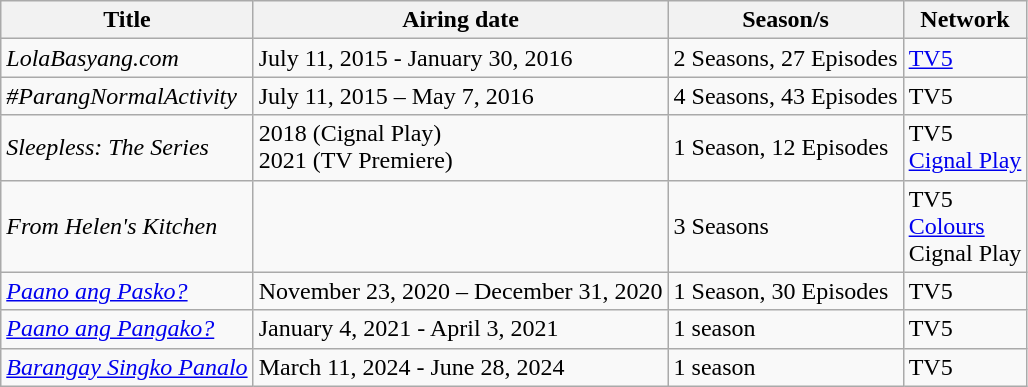<table class="wikitable">
<tr>
<th>Title</th>
<th>Airing date</th>
<th>Season/s</th>
<th>Network</th>
</tr>
<tr>
<td><em>LolaBasyang.com</em></td>
<td>July 11, 2015 - January 30, 2016</td>
<td>2 Seasons, 27 Episodes</td>
<td><a href='#'>TV5</a></td>
</tr>
<tr>
<td><em>#ParangNormalActivity</em></td>
<td>July 11, 2015 – May 7, 2016</td>
<td>4 Seasons, 43 Episodes</td>
<td>TV5</td>
</tr>
<tr>
<td><em>Sleepless: The Series</em></td>
<td>2018 (Cignal Play)<br>2021 (TV Premiere)</td>
<td>1 Season, 12 Episodes</td>
<td>TV5<br><a href='#'>Cignal Play</a></td>
</tr>
<tr>
<td><em>From Helen's Kitchen</em></td>
<td></td>
<td>3 Seasons</td>
<td>TV5<br><a href='#'>Colours</a><br>Cignal Play</td>
</tr>
<tr>
<td><em><a href='#'>Paano ang Pasko?</a></em></td>
<td>November 23, 2020 – December 31, 2020</td>
<td>1 Season, 30 Episodes</td>
<td>TV5</td>
</tr>
<tr>
<td><em><a href='#'>Paano ang Pangako?</a></em></td>
<td>January 4, 2021 - April 3, 2021</td>
<td>1 season</td>
<td>TV5</td>
</tr>
<tr>
<td><em><a href='#'>Barangay Singko Panalo</a></em></td>
<td>March 11, 2024 - June 28, 2024</td>
<td>1 season</td>
<td>TV5</td>
</tr>
</table>
